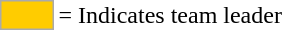<table>
<tr>
<td style="background:#fc0; border:1px solid #aaa; width:2em;"></td>
<td>= Indicates team leader</td>
</tr>
</table>
